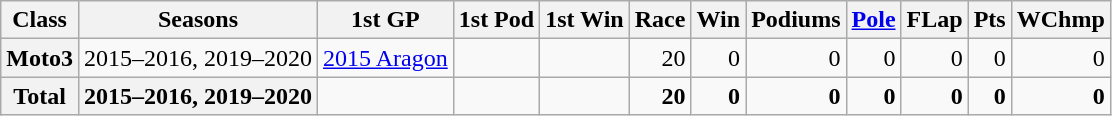<table class="wikitable" style=text-align:right>
<tr>
<th>Class</th>
<th>Seasons</th>
<th>1st GP</th>
<th>1st Pod</th>
<th>1st Win</th>
<th>Race</th>
<th>Win</th>
<th>Podiums</th>
<th><a href='#'>Pole</a></th>
<th>FLap</th>
<th>Pts</th>
<th>WChmp</th>
</tr>
<tr>
<th>Moto3</th>
<td>2015–2016, 2019–2020</td>
<td align="left"><a href='#'>2015 Aragon</a></td>
<td align="left"></td>
<td align="left"></td>
<td>20</td>
<td>0</td>
<td>0</td>
<td>0</td>
<td>0</td>
<td>0</td>
<td>0</td>
</tr>
<tr>
<th>Total</th>
<th>2015–2016, 2019–2020</th>
<td></td>
<td></td>
<td></td>
<td><strong>20</strong></td>
<td><strong>0</strong></td>
<td><strong>0</strong></td>
<td><strong>0</strong></td>
<td><strong>0</strong></td>
<td><strong>0</strong></td>
<td><strong>0</strong></td>
</tr>
</table>
